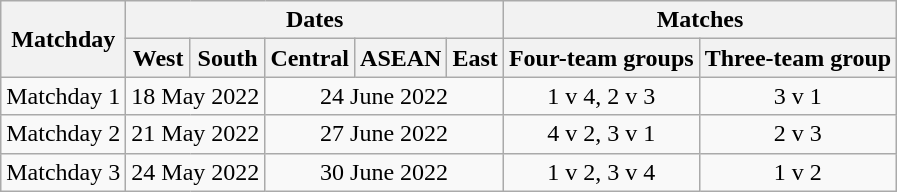<table class="wikitable" style="text-align:center">
<tr>
<th rowspan=2>Matchday</th>
<th colspan=5>Dates</th>
<th colspan=2>Matches</th>
</tr>
<tr>
<th>West</th>
<th>South</th>
<th>Central</th>
<th>ASEAN</th>
<th>East</th>
<th>Four-team groups</th>
<th>Three-team group</th>
</tr>
<tr>
<td>Matchday 1</td>
<td colspan=2>18 May 2022</td>
<td colspan=3>24 June 2022</td>
<td>1 v 4, 2 v 3</td>
<td>3 v 1</td>
</tr>
<tr>
<td>Matchday 2</td>
<td colspan=2>21 May 2022</td>
<td colspan=3>27 June 2022</td>
<td>4 v 2, 3 v 1</td>
<td>2 v 3</td>
</tr>
<tr>
<td>Matchday 3</td>
<td colspan=2>24 May 2022</td>
<td colspan=3>30 June 2022</td>
<td>1 v 2, 3 v 4</td>
<td>1 v 2</td>
</tr>
</table>
